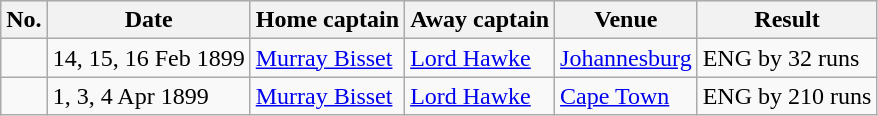<table class="wikitable">
<tr style="background:#efefef;">
<th>No.</th>
<th>Date</th>
<th>Home captain</th>
<th>Away captain</th>
<th>Venue</th>
<th>Result</th>
</tr>
<tr>
<td></td>
<td>14, 15, 16 Feb 1899</td>
<td><a href='#'>Murray Bisset</a></td>
<td><a href='#'>Lord Hawke</a></td>
<td><a href='#'>Johannesburg</a></td>
<td>ENG by 32 runs</td>
</tr>
<tr>
<td></td>
<td>1, 3, 4 Apr 1899</td>
<td><a href='#'>Murray Bisset</a></td>
<td><a href='#'>Lord Hawke</a></td>
<td><a href='#'>Cape Town</a></td>
<td>ENG by 210 runs</td>
</tr>
</table>
